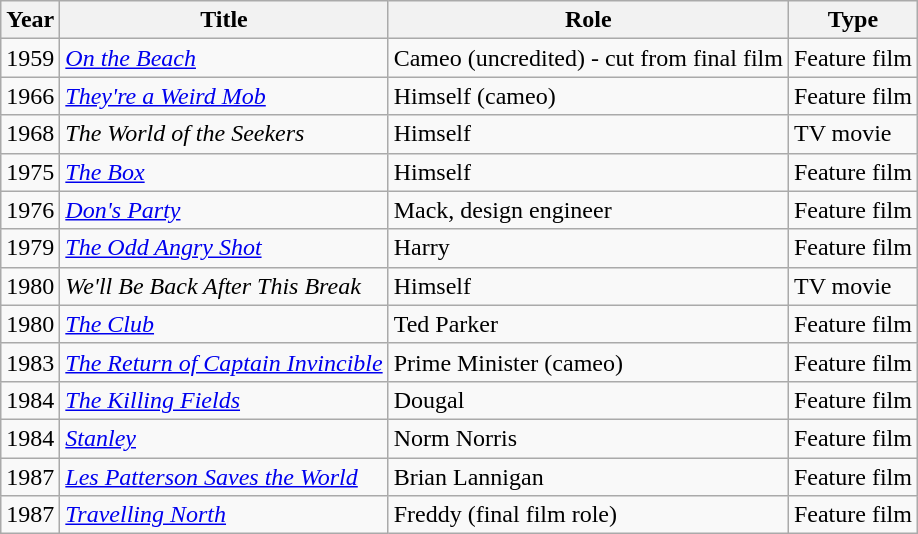<table class="wikitable">
<tr>
<th>Year</th>
<th>Title</th>
<th>Role</th>
<th>Type</th>
</tr>
<tr>
<td>1959</td>
<td><em><a href='#'>On the Beach</a></em></td>
<td>Cameo (uncredited) - cut from final film</td>
<td>Feature film</td>
</tr>
<tr>
<td>1966</td>
<td><em><a href='#'>They're a Weird Mob</a></em></td>
<td>Himself (cameo)</td>
<td>Feature film</td>
</tr>
<tr>
<td>1968</td>
<td><em>The World of the Seekers</em></td>
<td>Himself</td>
<td>TV movie</td>
</tr>
<tr>
<td>1975</td>
<td><em><a href='#'>The Box</a></em></td>
<td>Himself</td>
<td>Feature film</td>
</tr>
<tr>
<td>1976</td>
<td><em><a href='#'>Don's Party</a></em></td>
<td>Mack, design engineer</td>
<td>Feature film</td>
</tr>
<tr>
<td>1979</td>
<td><em><a href='#'>The Odd Angry Shot</a></em></td>
<td>Harry</td>
<td>Feature film</td>
</tr>
<tr>
<td>1980</td>
<td><em>We'll Be Back After This Break</em></td>
<td>Himself</td>
<td>TV movie</td>
</tr>
<tr>
<td>1980</td>
<td><em><a href='#'>The Club</a></em></td>
<td>Ted Parker</td>
<td>Feature film</td>
</tr>
<tr>
<td>1983</td>
<td><em><a href='#'>The Return of Captain Invincible</a></em></td>
<td>Prime Minister (cameo)</td>
<td>Feature film</td>
</tr>
<tr>
<td>1984</td>
<td><em><a href='#'>The Killing Fields</a></em></td>
<td>Dougal</td>
<td>Feature film</td>
</tr>
<tr>
<td>1984</td>
<td><em><a href='#'>Stanley</a></em></td>
<td>Norm Norris</td>
<td>Feature film</td>
</tr>
<tr>
<td>1987</td>
<td><em><a href='#'>Les Patterson Saves the World</a></em></td>
<td>Brian Lannigan</td>
<td>Feature film</td>
</tr>
<tr>
<td>1987</td>
<td><em><a href='#'>Travelling North</a></em></td>
<td>Freddy (final film role)</td>
<td>Feature film</td>
</tr>
</table>
